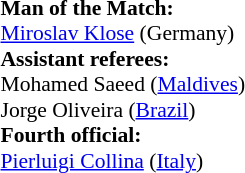<table style="width:100%; font-size:90%;">
<tr>
<td><br><strong>Man of the Match:</strong>
<br><a href='#'>Miroslav Klose</a> (Germany)<br><strong>Assistant referees:</strong>
<br>Mohamed Saeed (<a href='#'>Maldives</a>)
<br>Jorge Oliveira (<a href='#'>Brazil</a>)
<br><strong>Fourth official:</strong>
<br><a href='#'>Pierluigi Collina</a> (<a href='#'>Italy</a>)</td>
</tr>
</table>
